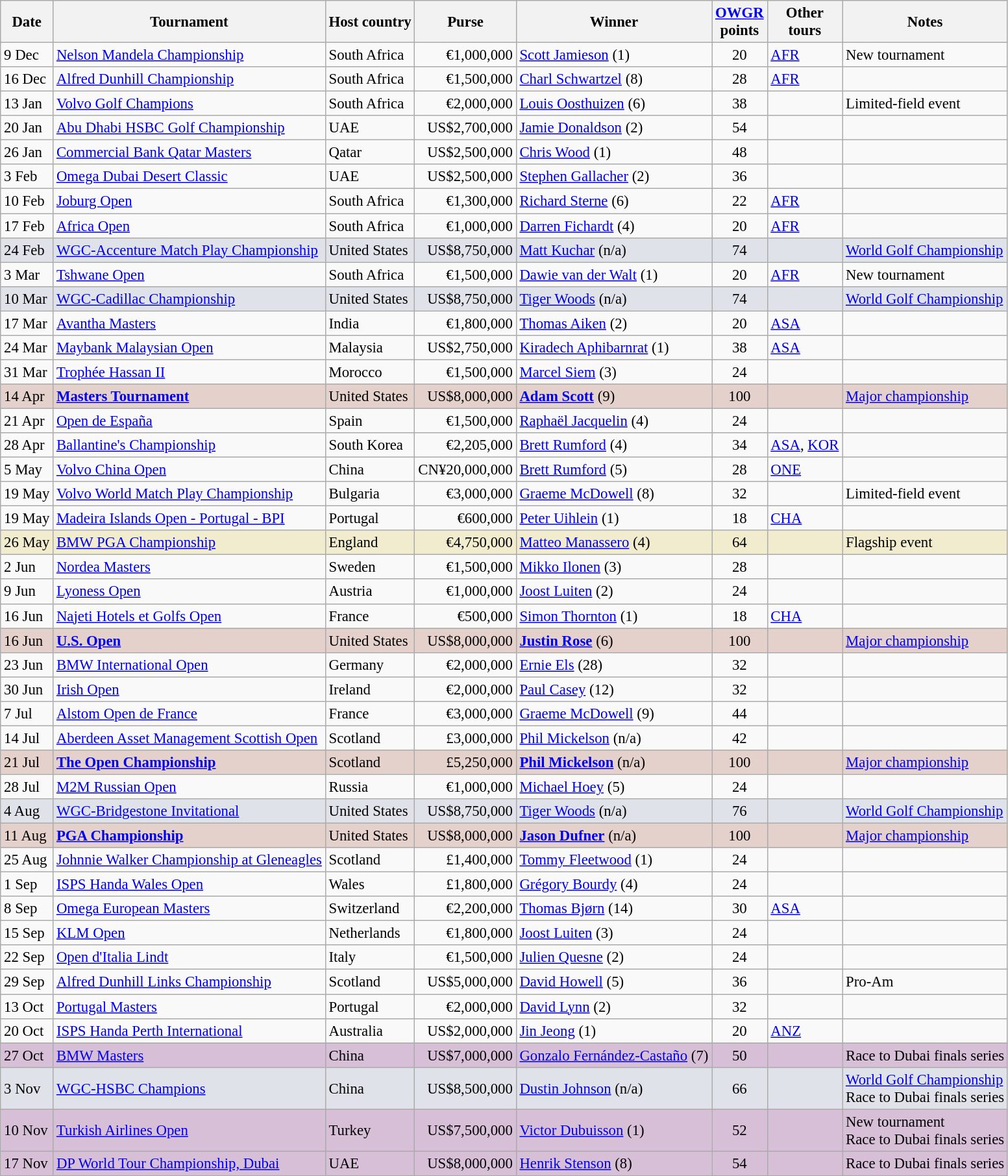<table class="wikitable" style="font-size:95%">
<tr>
<th>Date</th>
<th>Tournament</th>
<th>Host country</th>
<th>Purse</th>
<th>Winner</th>
<th><a href='#'>OWGR</a><br>points</th>
<th>Other<br>tours</th>
<th>Notes</th>
</tr>
<tr>
<td>9 Dec</td>
<td><a href='#'>Nelson Mandela Championship</a></td>
<td>South Africa</td>
<td align=right>€1,000,000</td>
<td> <a href='#'>Scott Jamieson</a> (1)</td>
<td align=center>20</td>
<td><a href='#'>AFR</a></td>
<td>New tournament</td>
</tr>
<tr>
<td>16 Dec</td>
<td><a href='#'>Alfred Dunhill Championship</a></td>
<td>South Africa</td>
<td align=right>€1,500,000</td>
<td> <a href='#'>Charl Schwartzel</a> (8)</td>
<td align=center>28</td>
<td><a href='#'>AFR</a></td>
<td></td>
</tr>
<tr>
<td>13 Jan</td>
<td><a href='#'>Volvo Golf Champions</a></td>
<td>South Africa</td>
<td align=right>€2,000,000</td>
<td> <a href='#'>Louis Oosthuizen</a> (6)</td>
<td align=center>38</td>
<td></td>
<td>Limited-field event</td>
</tr>
<tr>
<td>20 Jan</td>
<td><a href='#'>Abu Dhabi HSBC Golf Championship</a></td>
<td>UAE</td>
<td align=right>US$2,700,000</td>
<td> <a href='#'>Jamie Donaldson</a> (2)</td>
<td align=center>54</td>
<td></td>
<td></td>
</tr>
<tr>
<td>26 Jan</td>
<td><a href='#'>Commercial Bank Qatar Masters</a></td>
<td>Qatar</td>
<td align=right>US$2,500,000</td>
<td> <a href='#'>Chris Wood</a> (1)</td>
<td align=center>48</td>
<td></td>
<td></td>
</tr>
<tr>
<td>3 Feb</td>
<td><a href='#'>Omega Dubai Desert Classic</a></td>
<td>UAE</td>
<td align=right>US$2,500,000</td>
<td> <a href='#'>Stephen Gallacher</a> (2)</td>
<td align=center>36</td>
<td></td>
<td></td>
</tr>
<tr>
<td>10 Feb</td>
<td><a href='#'>Joburg Open</a></td>
<td>South Africa</td>
<td align=right>€1,300,000</td>
<td> <a href='#'>Richard Sterne</a> (6)</td>
<td align=center>22</td>
<td><a href='#'>AFR</a></td>
<td></td>
</tr>
<tr>
<td>17 Feb</td>
<td><a href='#'>Africa Open</a></td>
<td>South Africa</td>
<td align=right>€1,000,000</td>
<td> <a href='#'>Darren Fichardt</a> (4)</td>
<td align=center>20</td>
<td><a href='#'>AFR</a></td>
<td></td>
</tr>
<tr style="background:#dfe2e9;">
<td>24 Feb</td>
<td><a href='#'>WGC-Accenture Match Play Championship</a></td>
<td>United States</td>
<td align=right>US$8,750,000</td>
<td> <a href='#'>Matt Kuchar</a> (n/a)</td>
<td align=center>74</td>
<td></td>
<td><a href='#'>World Golf Championship</a></td>
</tr>
<tr>
<td>3 Mar</td>
<td><a href='#'>Tshwane Open</a></td>
<td>South Africa</td>
<td align=right>€1,500,000</td>
<td> <a href='#'>Dawie van der Walt</a> (1)</td>
<td align=center>20</td>
<td><a href='#'>AFR</a></td>
<td>New tournament</td>
</tr>
<tr style="background:#dfe2e9;">
<td>10 Mar</td>
<td><a href='#'>WGC-Cadillac Championship</a></td>
<td>United States</td>
<td align=right>US$8,750,000</td>
<td> <a href='#'>Tiger Woods</a> (n/a)</td>
<td align=center>74</td>
<td></td>
<td><a href='#'>World Golf Championship</a></td>
</tr>
<tr>
<td>17 Mar</td>
<td><a href='#'>Avantha Masters</a></td>
<td>India</td>
<td align=right>€1,800,000</td>
<td> <a href='#'>Thomas Aiken</a> (2)</td>
<td align=center>20</td>
<td><a href='#'>ASA</a></td>
<td></td>
</tr>
<tr>
<td>24 Mar</td>
<td><a href='#'>Maybank Malaysian Open</a></td>
<td>Malaysia</td>
<td align=right>US$2,750,000</td>
<td> <a href='#'>Kiradech Aphibarnrat</a> (1)</td>
<td align=center>38</td>
<td><a href='#'>ASA</a></td>
<td></td>
</tr>
<tr>
<td>31 Mar</td>
<td><a href='#'>Trophée Hassan II</a></td>
<td>Morocco</td>
<td align=right>€1,500,000</td>
<td> <a href='#'>Marcel Siem</a> (3)</td>
<td align=center>24</td>
<td></td>
<td></td>
</tr>
<tr style="background:#e5d1cb;">
<td>14 Apr</td>
<td><strong><a href='#'>Masters Tournament</a></strong></td>
<td>United States</td>
<td align=right>US$8,000,000</td>
<td> <strong><a href='#'>Adam Scott</a></strong> (9)</td>
<td align=center>100</td>
<td></td>
<td><a href='#'>Major championship</a></td>
</tr>
<tr>
<td>21 Apr</td>
<td><a href='#'>Open de España</a></td>
<td>Spain</td>
<td align=right>€1,500,000</td>
<td> <a href='#'>Raphaël Jacquelin</a> (4)</td>
<td align=center>24</td>
<td></td>
<td></td>
</tr>
<tr>
<td>28 Apr</td>
<td><a href='#'>Ballantine's Championship</a></td>
<td>South Korea</td>
<td align=right>€2,205,000</td>
<td> <a href='#'>Brett Rumford</a> (4)</td>
<td align=center>34</td>
<td><a href='#'>ASA</a>, <a href='#'>KOR</a></td>
<td></td>
</tr>
<tr>
<td>5 May</td>
<td><a href='#'>Volvo China Open</a></td>
<td>China</td>
<td align=right>CN¥20,000,000</td>
<td> <a href='#'>Brett Rumford</a> (5)</td>
<td align=center>28</td>
<td><a href='#'>ONE</a></td>
<td></td>
</tr>
<tr>
<td>19 May</td>
<td><a href='#'>Volvo World Match Play Championship</a></td>
<td>Bulgaria</td>
<td align=right>€3,000,000</td>
<td> <a href='#'>Graeme McDowell</a> (8)</td>
<td align=center>32</td>
<td></td>
<td>Limited-field event</td>
</tr>
<tr>
<td>19 May</td>
<td><a href='#'>Madeira Islands Open - Portugal - BPI</a></td>
<td>Portugal</td>
<td align=right>€600,000</td>
<td> <a href='#'>Peter Uihlein</a> (1)</td>
<td align=center>18</td>
<td><a href='#'>CHA</a></td>
<td></td>
</tr>
<tr style="background:#f2ecce;">
<td>26 May</td>
<td><a href='#'>BMW PGA Championship</a></td>
<td>England</td>
<td align=right>€4,750,000</td>
<td> <a href='#'>Matteo Manassero</a> (4)</td>
<td align=center>64</td>
<td></td>
<td>Flagship event</td>
</tr>
<tr>
<td>2 Jun</td>
<td><a href='#'>Nordea Masters</a></td>
<td>Sweden</td>
<td align=right>€1,500,000</td>
<td> <a href='#'>Mikko Ilonen</a> (3)</td>
<td align=center>28</td>
<td></td>
<td></td>
</tr>
<tr>
<td>9 Jun</td>
<td><a href='#'>Lyoness Open</a></td>
<td>Austria</td>
<td align=right>€1,000,000</td>
<td> <a href='#'>Joost Luiten</a> (2)</td>
<td align=center>24</td>
<td></td>
<td></td>
</tr>
<tr>
<td>16 Jun</td>
<td><a href='#'>Najeti Hotels et Golfs Open</a></td>
<td>France</td>
<td align=right>€500,000</td>
<td> <a href='#'>Simon Thornton</a> (1)</td>
<td align=center>18</td>
<td><a href='#'>CHA</a></td>
<td></td>
</tr>
<tr style="background:#e5d1cb;">
<td>16 Jun</td>
<td><strong><a href='#'>U.S. Open</a></strong></td>
<td>United States</td>
<td align=right>US$8,000,000</td>
<td> <strong><a href='#'>Justin Rose</a></strong> (6)</td>
<td align=center>100</td>
<td></td>
<td><a href='#'>Major championship</a></td>
</tr>
<tr>
<td>23 Jun</td>
<td><a href='#'>BMW International Open</a></td>
<td>Germany</td>
<td align=right>€2,000,000</td>
<td> <a href='#'>Ernie Els</a> (28)</td>
<td align=center>32</td>
<td></td>
<td></td>
</tr>
<tr>
<td>30 Jun</td>
<td><a href='#'>Irish Open</a></td>
<td>Ireland</td>
<td align=right>€2,000,000</td>
<td> <a href='#'>Paul Casey</a> (12)</td>
<td align=center>32</td>
<td></td>
<td></td>
</tr>
<tr>
<td>7 Jul</td>
<td><a href='#'>Alstom Open de France</a></td>
<td>France</td>
<td align=right>€3,000,000</td>
<td> <a href='#'>Graeme McDowell</a> (9)</td>
<td align=center>44</td>
<td></td>
<td></td>
</tr>
<tr>
<td>14 Jul</td>
<td><a href='#'>Aberdeen Asset Management Scottish Open</a></td>
<td>Scotland</td>
<td align=right>£3,000,000</td>
<td> <a href='#'>Phil Mickelson</a> (n/a)</td>
<td align=center>42</td>
<td></td>
<td></td>
</tr>
<tr style="background:#e5d1cb;">
<td>21 Jul</td>
<td><strong><a href='#'>The Open Championship</a></strong></td>
<td>Scotland</td>
<td align=right>£5,250,000</td>
<td> <strong><a href='#'>Phil Mickelson</a></strong> (n/a)</td>
<td align=center>100</td>
<td></td>
<td><a href='#'>Major championship</a></td>
</tr>
<tr>
<td>28 Jul</td>
<td><a href='#'>M2M Russian Open</a></td>
<td>Russia</td>
<td align=right>€1,000,000</td>
<td> <a href='#'>Michael Hoey</a> (5)</td>
<td align=center>24</td>
<td></td>
<td></td>
</tr>
<tr style="background:#dfe2e9;">
<td>4 Aug</td>
<td><a href='#'>WGC-Bridgestone Invitational</a></td>
<td>United States</td>
<td align=right>US$8,750,000</td>
<td> <a href='#'>Tiger Woods</a> (n/a)</td>
<td align=center>76</td>
<td></td>
<td><a href='#'>World Golf Championship</a></td>
</tr>
<tr style="background:#e5d1cb;">
<td>11 Aug</td>
<td><strong><a href='#'>PGA Championship</a></strong></td>
<td>United States</td>
<td align=right>US$8,000,000</td>
<td> <strong><a href='#'>Jason Dufner</a></strong> (n/a)</td>
<td align=center>100</td>
<td></td>
<td><a href='#'>Major championship</a></td>
</tr>
<tr>
<td>25 Aug</td>
<td><a href='#'>Johnnie Walker Championship at Gleneagles</a></td>
<td>Scotland</td>
<td align=right>£1,400,000</td>
<td> <a href='#'>Tommy Fleetwood</a> (1)</td>
<td align=center>24</td>
<td></td>
<td></td>
</tr>
<tr>
<td>1 Sep</td>
<td><a href='#'>ISPS Handa Wales Open</a></td>
<td>Wales</td>
<td align=right>£1,800,000</td>
<td> <a href='#'>Grégory Bourdy</a> (4)</td>
<td align=center>24</td>
<td></td>
<td></td>
</tr>
<tr>
<td>8 Sep</td>
<td><a href='#'>Omega European Masters</a></td>
<td>Switzerland</td>
<td align=right>€2,200,000</td>
<td> <a href='#'>Thomas Bjørn</a> (14)</td>
<td align=center>30</td>
<td><a href='#'>ASA</a></td>
<td></td>
</tr>
<tr>
<td>15 Sep</td>
<td><a href='#'>KLM Open</a></td>
<td>Netherlands</td>
<td align=right>€1,800,000</td>
<td> <a href='#'>Joost Luiten</a> (3)</td>
<td align=center>24</td>
<td></td>
<td></td>
</tr>
<tr>
<td>22 Sep</td>
<td><a href='#'>Open d'Italia Lindt</a></td>
<td>Italy</td>
<td align=right>€1,500,000</td>
<td> <a href='#'>Julien Quesne</a> (2)</td>
<td align=center>24</td>
<td></td>
<td></td>
</tr>
<tr>
<td>29 Sep</td>
<td><a href='#'>Alfred Dunhill Links Championship</a></td>
<td>Scotland</td>
<td align=right>US$5,000,000</td>
<td> <a href='#'>David Howell</a> (5)</td>
<td align=center>36</td>
<td></td>
<td>Pro-Am</td>
</tr>
<tr>
<td>13 Oct</td>
<td><a href='#'>Portugal Masters</a></td>
<td>Portugal</td>
<td align=right>€2,000,000</td>
<td> <a href='#'>David Lynn</a> (2)</td>
<td align=center>32</td>
<td></td>
<td></td>
</tr>
<tr>
<td>20 Oct</td>
<td><a href='#'>ISPS Handa Perth International</a></td>
<td>Australia</td>
<td align=right>US$2,000,000</td>
<td> <a href='#'>Jin Jeong</a> (1)</td>
<td align=center>20</td>
<td><a href='#'>ANZ</a></td>
<td></td>
</tr>
<tr style="background:thistle;">
<td>27 Oct</td>
<td><a href='#'>BMW Masters</a></td>
<td>China</td>
<td align=right>US$7,000,000</td>
<td> <a href='#'>Gonzalo Fernández-Castaño</a> (7)</td>
<td align=center>50</td>
<td></td>
<td>Race to Dubai finals series</td>
</tr>
<tr style="background:#dfe2e9;">
<td>3 Nov</td>
<td><a href='#'>WGC-HSBC Champions</a></td>
<td>China</td>
<td align=right>US$8,500,000</td>
<td> <a href='#'>Dustin Johnson</a> (n/a)</td>
<td align=center>66</td>
<td></td>
<td><a href='#'>World Golf Championship</a><br>Race to Dubai finals series</td>
</tr>
<tr style="background:thistle;">
<td>10 Nov</td>
<td><a href='#'>Turkish Airlines Open</a></td>
<td>Turkey</td>
<td align=right>US$7,500,000</td>
<td> <a href='#'>Victor Dubuisson</a> (1)</td>
<td align=center>52</td>
<td></td>
<td>New tournament<br>Race to Dubai finals series</td>
</tr>
<tr style="background:thistle;">
<td>17 Nov</td>
<td><a href='#'>DP World Tour Championship, Dubai</a></td>
<td>UAE</td>
<td align=right>US$8,000,000</td>
<td> <a href='#'>Henrik Stenson</a> (8)</td>
<td align=center>54</td>
<td></td>
<td>Race to Dubai finals series</td>
</tr>
</table>
